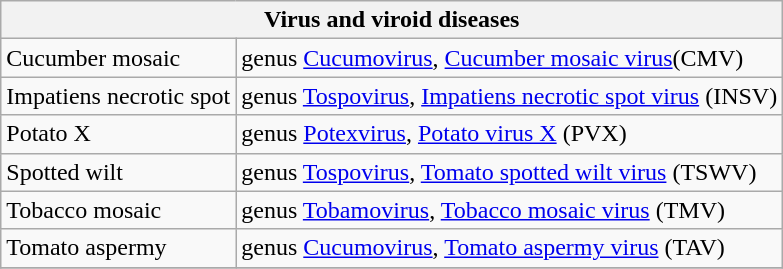<table class="wikitable" style="clear">
<tr>
<th colspan=2><strong>Virus and viroid diseases</strong><br></th>
</tr>
<tr>
<td>Cucumber mosaic</td>
<td>genus <a href='#'>Cucumovirus</a>, <a href='#'>Cucumber mosaic virus</a>(CMV)</td>
</tr>
<tr>
<td>Impatiens necrotic spot</td>
<td>genus <a href='#'>Tospovirus</a>, <a href='#'>Impatiens necrotic spot virus</a> (INSV)</td>
</tr>
<tr>
<td>Potato X</td>
<td>genus <a href='#'>Potexvirus</a>, <a href='#'>Potato virus X</a> (PVX)</td>
</tr>
<tr>
<td>Spotted wilt</td>
<td>genus <a href='#'>Tospovirus</a>, <a href='#'>Tomato spotted wilt virus</a> (TSWV)</td>
</tr>
<tr>
<td>Tobacco mosaic</td>
<td>genus <a href='#'>Tobamovirus</a>, <a href='#'>Tobacco mosaic virus</a> (TMV)</td>
</tr>
<tr>
<td>Tomato aspermy</td>
<td>genus <a href='#'>Cucumovirus</a>, <a href='#'>Tomato aspermy virus</a> (TAV)</td>
</tr>
<tr>
</tr>
</table>
